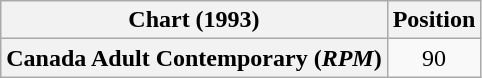<table class="wikitable plainrowheaders" style="text-align:center">
<tr>
<th>Chart (1993)</th>
<th>Position</th>
</tr>
<tr>
<th scope="row">Canada Adult Contemporary (<em>RPM</em>)</th>
<td>90</td>
</tr>
</table>
